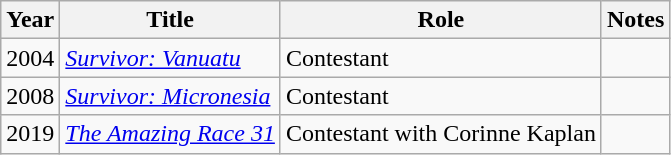<table class="wikitable">
<tr>
<th>Year</th>
<th>Title</th>
<th>Role</th>
<th>Notes</th>
</tr>
<tr>
<td>2004</td>
<td><em><a href='#'>Survivor: Vanuatu</a></em></td>
<td>Contestant</td>
<td></td>
</tr>
<tr>
<td>2008</td>
<td><em><a href='#'>Survivor: Micronesia</a></em></td>
<td>Contestant</td>
<td></td>
</tr>
<tr>
<td>2019</td>
<td><em><a href='#'>The Amazing Race 31</a></em></td>
<td>Contestant with Corinne Kaplan</td>
<td></td>
</tr>
</table>
